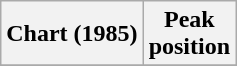<table class="wikitable plainrowheaders" style="text-align:center">
<tr>
<th scope="col">Chart (1985)</th>
<th scope="col">Peak<br> position</th>
</tr>
<tr>
</tr>
</table>
